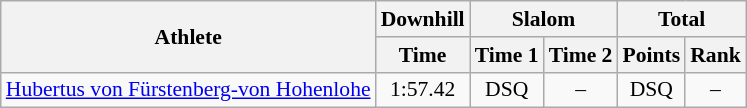<table class="wikitable" style="font-size:90%">
<tr>
<th rowspan="2">Athlete</th>
<th>Downhill</th>
<th colspan="2">Slalom</th>
<th colspan="2">Total</th>
</tr>
<tr>
<th>Time</th>
<th>Time 1</th>
<th>Time 2</th>
<th>Points</th>
<th>Rank</th>
</tr>
<tr>
<td><a href='#'>Hubertus von Fürstenberg-von Hohenlohe</a></td>
<td align="center">1:57.42</td>
<td align="center">DSQ</td>
<td align="center">–</td>
<td align="center">DSQ</td>
<td align="center">–</td>
</tr>
</table>
